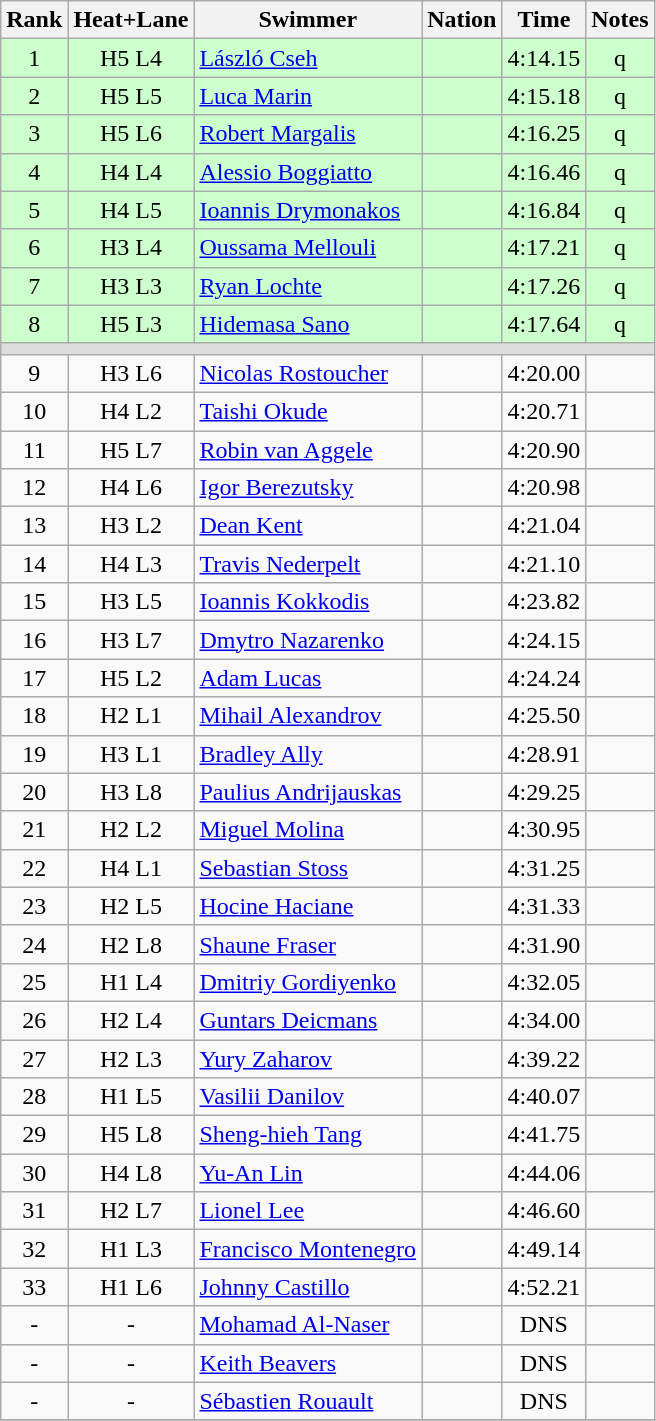<table class="wikitable sortable" style="text-align:center">
<tr>
<th>Rank</th>
<th>Heat+Lane</th>
<th>Swimmer</th>
<th>Nation</th>
<th>Time</th>
<th>Notes</th>
</tr>
<tr bgcolor=ccffcc>
<td>1</td>
<td>H5 L4</td>
<td align=left><a href='#'>László Cseh</a></td>
<td align=left></td>
<td>4:14.15</td>
<td>q</td>
</tr>
<tr bgcolor=ccffcc>
<td>2</td>
<td>H5 L5</td>
<td align=left><a href='#'>Luca Marin</a></td>
<td align=left></td>
<td>4:15.18</td>
<td>q</td>
</tr>
<tr bgcolor=ccffcc>
<td>3</td>
<td>H5 L6</td>
<td align=left><a href='#'>Robert Margalis</a></td>
<td align=left></td>
<td>4:16.25</td>
<td>q</td>
</tr>
<tr bgcolor=ccffcc>
<td>4</td>
<td>H4 L4</td>
<td align=left><a href='#'>Alessio Boggiatto</a></td>
<td align=left></td>
<td>4:16.46</td>
<td>q</td>
</tr>
<tr bgcolor=ccffcc>
<td>5</td>
<td>H4 L5</td>
<td align=left><a href='#'>Ioannis Drymonakos</a></td>
<td align=left></td>
<td>4:16.84</td>
<td>q</td>
</tr>
<tr bgcolor=ccffcc>
<td>6</td>
<td>H3 L4</td>
<td align=left><a href='#'>Oussama Mellouli</a></td>
<td align=left></td>
<td>4:17.21</td>
<td>q</td>
</tr>
<tr bgcolor=ccffcc>
<td>7</td>
<td>H3 L3</td>
<td align=left><a href='#'>Ryan Lochte</a></td>
<td align=left></td>
<td>4:17.26</td>
<td>q</td>
</tr>
<tr bgcolor=ccffcc>
<td>8</td>
<td>H5 L3</td>
<td align=left><a href='#'>Hidemasa Sano</a></td>
<td align=left></td>
<td>4:17.64</td>
<td>q</td>
</tr>
<tr bgcolor=#DDDDDD>
<td colspan=7></td>
</tr>
<tr>
<td>9</td>
<td>H3 L6</td>
<td align=left><a href='#'>Nicolas Rostoucher</a></td>
<td align=left></td>
<td>4:20.00</td>
<td></td>
</tr>
<tr>
<td>10</td>
<td>H4 L2</td>
<td align=left><a href='#'>Taishi Okude</a></td>
<td align=left></td>
<td>4:20.71</td>
<td></td>
</tr>
<tr>
<td>11</td>
<td>H5 L7</td>
<td align=left><a href='#'>Robin van Aggele</a></td>
<td align=left></td>
<td>4:20.90</td>
<td></td>
</tr>
<tr>
<td>12</td>
<td>H4 L6</td>
<td align=left><a href='#'>Igor Berezutsky</a></td>
<td align=left></td>
<td>4:20.98</td>
<td></td>
</tr>
<tr>
<td>13</td>
<td>H3 L2</td>
<td align=left><a href='#'>Dean Kent</a></td>
<td align=left></td>
<td>4:21.04</td>
<td></td>
</tr>
<tr>
<td>14</td>
<td>H4 L3</td>
<td align=left><a href='#'>Travis Nederpelt</a></td>
<td align=left></td>
<td>4:21.10</td>
<td></td>
</tr>
<tr>
<td>15</td>
<td>H3 L5</td>
<td align=left><a href='#'>Ioannis Kokkodis</a></td>
<td align=left></td>
<td>4:23.82</td>
<td></td>
</tr>
<tr>
<td>16</td>
<td>H3 L7</td>
<td align=left><a href='#'>Dmytro Nazarenko</a></td>
<td align=left></td>
<td>4:24.15</td>
<td></td>
</tr>
<tr>
<td>17</td>
<td>H5 L2</td>
<td align=left><a href='#'>Adam Lucas</a></td>
<td align=left></td>
<td>4:24.24</td>
<td></td>
</tr>
<tr>
<td>18</td>
<td>H2 L1</td>
<td align=left><a href='#'>Mihail Alexandrov</a></td>
<td align=left></td>
<td>4:25.50</td>
<td></td>
</tr>
<tr>
<td>19</td>
<td>H3 L1</td>
<td align=left><a href='#'>Bradley Ally</a></td>
<td align=left></td>
<td>4:28.91</td>
<td></td>
</tr>
<tr>
<td>20</td>
<td>H3 L8</td>
<td align=left><a href='#'>Paulius Andrijauskas</a></td>
<td align=left></td>
<td>4:29.25</td>
<td></td>
</tr>
<tr>
<td>21</td>
<td>H2 L2</td>
<td align=left><a href='#'>Miguel Molina</a></td>
<td align=left></td>
<td>4:30.95</td>
<td></td>
</tr>
<tr>
<td>22</td>
<td>H4 L1</td>
<td align=left><a href='#'>Sebastian Stoss</a></td>
<td align=left></td>
<td>4:31.25</td>
<td></td>
</tr>
<tr>
<td>23</td>
<td>H2 L5</td>
<td align=left><a href='#'>Hocine Haciane</a></td>
<td align=left></td>
<td>4:31.33</td>
<td></td>
</tr>
<tr>
<td>24</td>
<td>H2 L8</td>
<td align=left><a href='#'>Shaune Fraser</a></td>
<td align=left></td>
<td>4:31.90</td>
<td></td>
</tr>
<tr>
<td>25</td>
<td>H1 L4</td>
<td align=left><a href='#'>Dmitriy Gordiyenko</a></td>
<td align=left></td>
<td>4:32.05</td>
<td></td>
</tr>
<tr>
<td>26</td>
<td>H2 L4</td>
<td align=left><a href='#'>Guntars Deicmans</a></td>
<td align=left></td>
<td>4:34.00</td>
<td></td>
</tr>
<tr>
<td>27</td>
<td>H2 L3</td>
<td align=left><a href='#'>Yury Zaharov</a></td>
<td align=left></td>
<td>4:39.22</td>
<td></td>
</tr>
<tr>
<td>28</td>
<td>H1 L5</td>
<td align=left><a href='#'>Vasilii Danilov</a></td>
<td align=left></td>
<td>4:40.07</td>
<td></td>
</tr>
<tr>
<td>29</td>
<td>H5 L8</td>
<td align=left><a href='#'>Sheng-hieh Tang</a></td>
<td align=left></td>
<td>4:41.75</td>
<td></td>
</tr>
<tr>
<td>30</td>
<td>H4 L8</td>
<td align=left><a href='#'>Yu-An Lin</a></td>
<td align=left></td>
<td>4:44.06</td>
<td></td>
</tr>
<tr>
<td>31</td>
<td>H2 L7</td>
<td align=left><a href='#'>Lionel Lee</a></td>
<td align=left></td>
<td>4:46.60</td>
<td></td>
</tr>
<tr>
<td>32</td>
<td>H1 L3</td>
<td align=left><a href='#'>Francisco Montenegro</a></td>
<td align=left></td>
<td>4:49.14</td>
<td></td>
</tr>
<tr>
<td>33</td>
<td>H1 L6</td>
<td align=left><a href='#'>Johnny Castillo</a></td>
<td align=left></td>
<td>4:52.21</td>
<td></td>
</tr>
<tr>
<td>-</td>
<td>-</td>
<td align=left><a href='#'>Mohamad Al-Naser</a></td>
<td align=left></td>
<td>DNS</td>
<td></td>
</tr>
<tr>
<td>-</td>
<td>-</td>
<td align=left><a href='#'>Keith Beavers</a></td>
<td align=left></td>
<td>DNS</td>
<td></td>
</tr>
<tr>
<td>-</td>
<td>-</td>
<td align=left><a href='#'>Sébastien Rouault</a></td>
<td align=left></td>
<td>DNS</td>
<td></td>
</tr>
<tr>
</tr>
</table>
